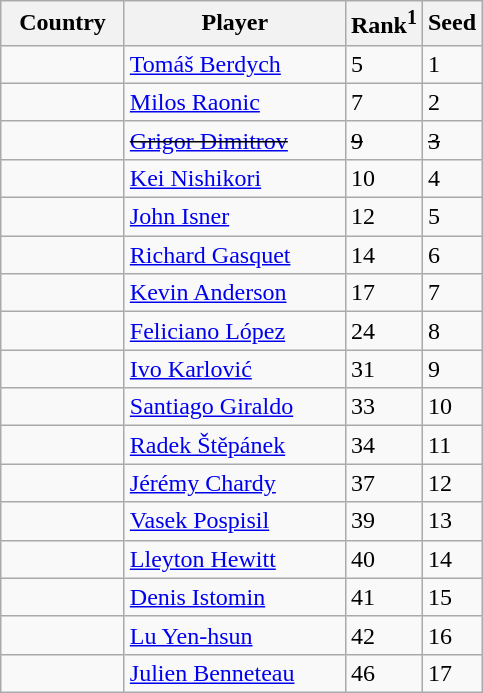<table class="sortable wikitable">
<tr>
<th width="75">Country</th>
<th width="140">Player</th>
<th>Rank<sup>1</sup></th>
<th>Seed</th>
</tr>
<tr>
<td></td>
<td><a href='#'>Tomáš Berdych</a></td>
<td>5</td>
<td>1</td>
</tr>
<tr>
<td></td>
<td><a href='#'>Milos Raonic</a></td>
<td>7</td>
<td>2</td>
</tr>
<tr>
<td><s></s></td>
<td><s><a href='#'>Grigor Dimitrov</a></s></td>
<td><s>9</s></td>
<td><s>3</s></td>
</tr>
<tr>
<td></td>
<td><a href='#'>Kei Nishikori</a></td>
<td>10</td>
<td>4</td>
</tr>
<tr>
<td></td>
<td><a href='#'>John Isner</a></td>
<td>12</td>
<td>5</td>
</tr>
<tr>
<td></td>
<td><a href='#'>Richard Gasquet</a></td>
<td>14</td>
<td>6</td>
</tr>
<tr>
<td></td>
<td><a href='#'>Kevin Anderson</a></td>
<td>17</td>
<td>7</td>
</tr>
<tr>
<td></td>
<td><a href='#'>Feliciano López</a></td>
<td>24</td>
<td>8</td>
</tr>
<tr>
<td></td>
<td><a href='#'>Ivo Karlović</a></td>
<td>31</td>
<td>9</td>
</tr>
<tr>
<td></td>
<td><a href='#'>Santiago Giraldo</a></td>
<td>33</td>
<td>10</td>
</tr>
<tr>
<td></td>
<td><a href='#'>Radek Štěpánek</a></td>
<td>34</td>
<td>11</td>
</tr>
<tr>
<td></td>
<td><a href='#'>Jérémy Chardy</a></td>
<td>37</td>
<td>12</td>
</tr>
<tr>
<td></td>
<td><a href='#'>Vasek Pospisil</a></td>
<td>39</td>
<td>13</td>
</tr>
<tr>
<td></td>
<td><a href='#'>Lleyton Hewitt</a></td>
<td>40</td>
<td>14</td>
</tr>
<tr>
<td></td>
<td><a href='#'>Denis Istomin</a></td>
<td>41</td>
<td>15</td>
</tr>
<tr>
<td></td>
<td><a href='#'>Lu Yen-hsun</a></td>
<td>42</td>
<td>16</td>
</tr>
<tr>
<td></td>
<td><a href='#'>Julien Benneteau</a></td>
<td>46</td>
<td>17</td>
</tr>
</table>
